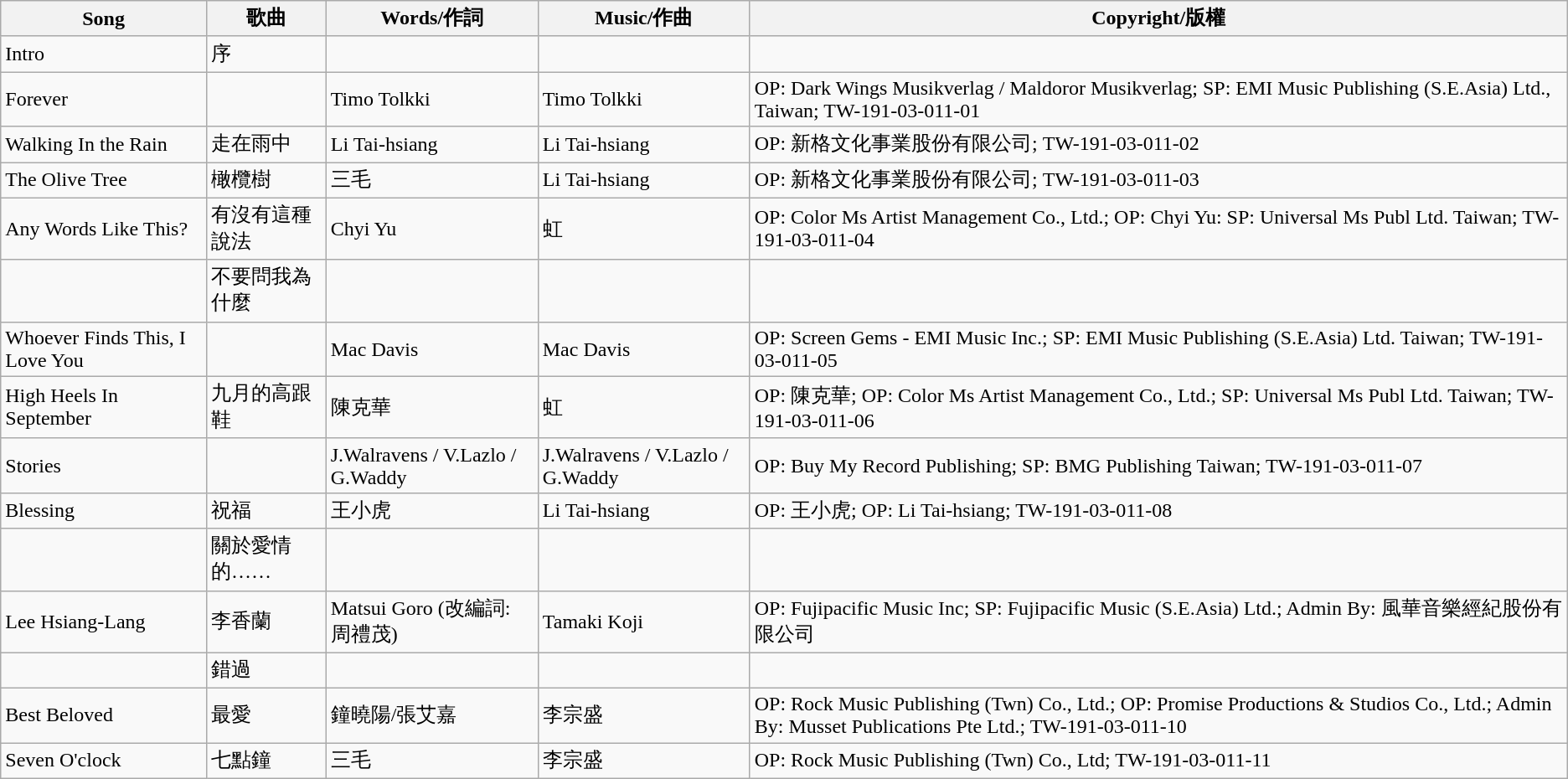<table class="wikitable">
<tr>
<th>Song</th>
<th>歌曲</th>
<th>Words/作詞</th>
<th>Music/作曲</th>
<th>Copyright/版權</th>
</tr>
<tr>
<td>Intro</td>
<td>序</td>
<td></td>
<td></td>
<td></td>
</tr>
<tr>
<td>Forever</td>
<td></td>
<td>Timo Tolkki</td>
<td>Timo Tolkki</td>
<td>OP: Dark Wings Musikverlag / Maldoror Musikverlag; SP: EMI Music Publishing (S.E.Asia) Ltd., Taiwan; TW-191-03-011-01</td>
</tr>
<tr>
<td>Walking In the Rain</td>
<td>走在雨中</td>
<td>Li Tai-hsiang</td>
<td>Li Tai-hsiang</td>
<td>OP: 新格文化事業股份有限公司; TW-191-03-011-02</td>
</tr>
<tr>
<td>The Olive Tree</td>
<td>橄欖樹</td>
<td>三毛</td>
<td>Li Tai-hsiang</td>
<td>OP: 新格文化事業股份有限公司; TW-191-03-011-03</td>
</tr>
<tr>
<td>Any Words Like This?</td>
<td>有沒有這種說法</td>
<td>Chyi Yu</td>
<td>虹</td>
<td>OP: Color Ms Artist Management Co., Ltd.; OP: Chyi Yu: SP: Universal Ms Publ Ltd. Taiwan; TW-191-03-011-04</td>
</tr>
<tr>
<td></td>
<td>不要問我為什麼</td>
<td></td>
<td></td>
<td></td>
</tr>
<tr>
<td>Whoever Finds This, I Love You</td>
<td></td>
<td>Mac Davis</td>
<td>Mac Davis</td>
<td>OP: Screen Gems - EMI Music Inc.; SP: EMI Music Publishing (S.E.Asia) Ltd. Taiwan; TW-191-03-011-05</td>
</tr>
<tr>
<td>High Heels In September</td>
<td>九月的高跟鞋</td>
<td>陳克華</td>
<td>虹</td>
<td>OP: 陳克華; OP: Color Ms Artist Management Co., Ltd.; SP: Universal Ms Publ Ltd. Taiwan; TW-191-03-011-06</td>
</tr>
<tr>
<td>Stories</td>
<td></td>
<td>J.Walravens / V.Lazlo / G.Waddy</td>
<td>J.Walravens / V.Lazlo / G.Waddy</td>
<td>OP: Buy My Record Publishing; SP: BMG Publishing Taiwan; TW-191-03-011-07</td>
</tr>
<tr>
<td>Blessing</td>
<td>祝福</td>
<td>王小虎</td>
<td>Li Tai-hsiang</td>
<td>OP: 王小虎; OP: Li Tai-hsiang; TW-191-03-011-08</td>
</tr>
<tr>
<td></td>
<td>關於愛情的……</td>
<td></td>
<td></td>
<td></td>
</tr>
<tr>
<td>Lee Hsiang-Lang</td>
<td>李香蘭</td>
<td>Matsui Goro (改編詞: 周禮茂)</td>
<td>Tamaki Koji</td>
<td>OP: Fujipacific Music Inc; SP: Fujipacific Music (S.E.Asia) Ltd.; Admin By: 風華音樂經紀股份有限公司</td>
</tr>
<tr>
<td></td>
<td>錯過</td>
<td></td>
<td></td>
<td></td>
</tr>
<tr>
<td>Best Beloved</td>
<td>最愛</td>
<td>鐘曉陽/張艾嘉</td>
<td>李宗盛</td>
<td>OP: Rock Music Publishing (Twn) Co., Ltd.; OP: Promise Productions & Studios Co., Ltd.; Admin By: Musset Publications Pte Ltd.; TW-191-03-011-10</td>
</tr>
<tr>
<td>Seven O'clock</td>
<td>七點鐘</td>
<td>三毛</td>
<td>李宗盛</td>
<td>OP: Rock Music Publishing (Twn) Co., Ltd; TW-191-03-011-11</td>
</tr>
</table>
